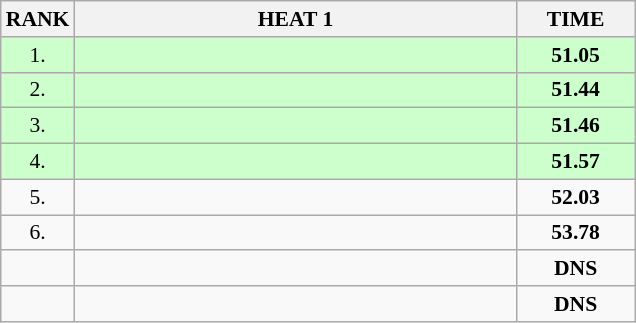<table class="wikitable" style="border-collapse: collapse; font-size: 90%;">
<tr>
<th>RANK</th>
<th style="width: 20em">HEAT 1</th>
<th style="width: 5em">TIME</th>
</tr>
<tr style="background:#ccffcc;">
<td align="center">1.</td>
<td></td>
<td align="center"><strong>51.05</strong></td>
</tr>
<tr style="background:#ccffcc;">
<td align="center">2.</td>
<td></td>
<td align="center"><strong>51.44</strong></td>
</tr>
<tr style="background:#ccffcc;">
<td align="center">3.</td>
<td></td>
<td align="center"><strong>51.46</strong></td>
</tr>
<tr style="background:#ccffcc;">
<td align="center">4.</td>
<td></td>
<td align="center"><strong>51.57</strong></td>
</tr>
<tr>
<td align="center">5.</td>
<td></td>
<td align="center"><strong>52.03</strong></td>
</tr>
<tr>
<td align="center">6.</td>
<td></td>
<td align="center"><strong>53.78</strong></td>
</tr>
<tr>
<td align="center"></td>
<td></td>
<td align="center"><strong>DNS</strong></td>
</tr>
<tr>
<td align="center"></td>
<td></td>
<td align="center"><strong>DNS</strong></td>
</tr>
</table>
